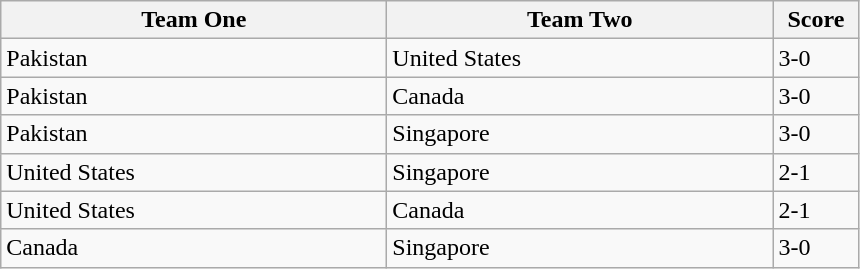<table class="wikitable">
<tr>
<th width=250>Team One</th>
<th width=250>Team Two</th>
<th width=50>Score</th>
</tr>
<tr>
<td> Pakistan</td>
<td> United States</td>
<td>3-0</td>
</tr>
<tr>
<td> Pakistan</td>
<td> Canada</td>
<td>3-0</td>
</tr>
<tr>
<td> Pakistan</td>
<td> Singapore</td>
<td>3-0</td>
</tr>
<tr>
<td> United States</td>
<td> Singapore</td>
<td>2-1</td>
</tr>
<tr>
<td> United States</td>
<td> Canada</td>
<td>2-1</td>
</tr>
<tr>
<td> Canada</td>
<td> Singapore</td>
<td>3-0</td>
</tr>
</table>
